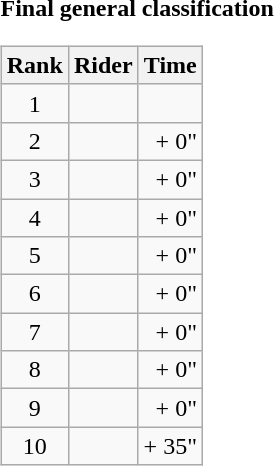<table>
<tr>
<td><strong>Final general classification</strong><br><table class="wikitable">
<tr>
<th scope="col">Rank</th>
<th scope="col">Rider</th>
<th scope="col">Time</th>
</tr>
<tr>
<td style="text-align:center;">1</td>
<td></td>
<td style="text-align:right;"></td>
</tr>
<tr>
<td style="text-align:center;">2</td>
<td></td>
<td style="text-align:right;">+ 0"</td>
</tr>
<tr>
<td style="text-align:center;">3</td>
<td></td>
<td style="text-align:right;">+ 0"</td>
</tr>
<tr>
<td style="text-align:center;">4</td>
<td></td>
<td style="text-align:right;">+ 0"</td>
</tr>
<tr>
<td style="text-align:center;">5</td>
<td></td>
<td style="text-align:right;">+ 0"</td>
</tr>
<tr>
<td style="text-align:center;">6</td>
<td></td>
<td style="text-align:right;">+ 0"</td>
</tr>
<tr>
<td style="text-align:center;">7</td>
<td></td>
<td style="text-align:right;">+ 0"</td>
</tr>
<tr>
<td style="text-align:center;">8</td>
<td></td>
<td style="text-align:right;">+ 0"</td>
</tr>
<tr>
<td style="text-align:center;">9</td>
<td></td>
<td style="text-align:right;">+ 0"</td>
</tr>
<tr>
<td style="text-align:center;">10</td>
<td></td>
<td style="text-align:right;">+ 35"</td>
</tr>
</table>
</td>
</tr>
</table>
